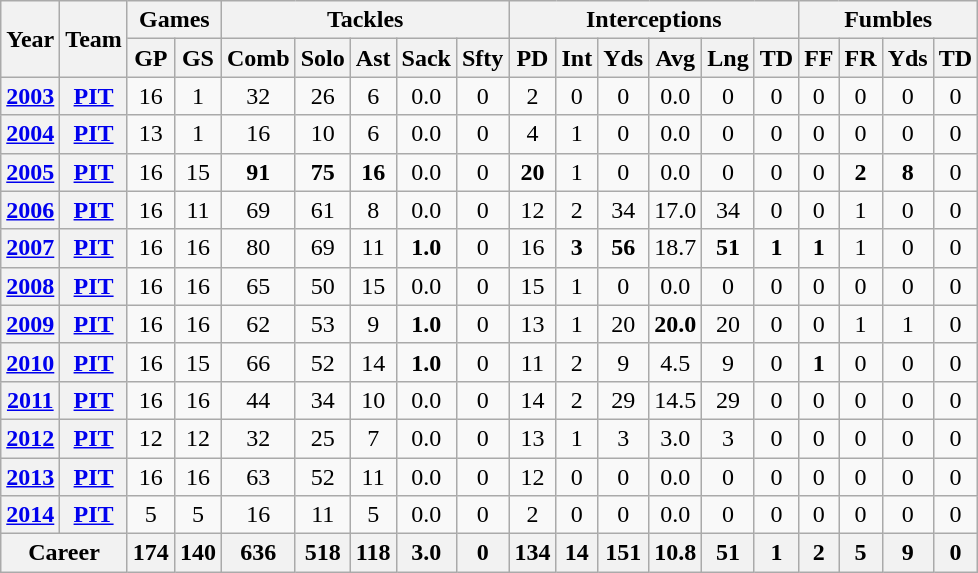<table class= "wikitable" style="text-align: center;">
<tr>
<th rowspan="2">Year</th>
<th rowspan="2">Team</th>
<th colspan="2">Games</th>
<th colspan="5">Tackles</th>
<th colspan="6">Interceptions</th>
<th colspan="4">Fumbles</th>
</tr>
<tr>
<th>GP</th>
<th>GS</th>
<th>Comb</th>
<th>Solo</th>
<th>Ast</th>
<th>Sack</th>
<th>Sfty</th>
<th>PD</th>
<th>Int</th>
<th>Yds</th>
<th>Avg</th>
<th>Lng</th>
<th>TD</th>
<th>FF</th>
<th>FR</th>
<th>Yds</th>
<th>TD</th>
</tr>
<tr>
<th><a href='#'>2003</a></th>
<th><a href='#'>PIT</a></th>
<td>16</td>
<td>1</td>
<td>32</td>
<td>26</td>
<td>6</td>
<td>0.0</td>
<td>0</td>
<td>2</td>
<td>0</td>
<td>0</td>
<td>0.0</td>
<td>0</td>
<td>0</td>
<td>0</td>
<td>0</td>
<td>0</td>
<td>0</td>
</tr>
<tr>
<th><a href='#'>2004</a></th>
<th><a href='#'>PIT</a></th>
<td>13</td>
<td>1</td>
<td>16</td>
<td>10</td>
<td>6</td>
<td>0.0</td>
<td>0</td>
<td>4</td>
<td>1</td>
<td>0</td>
<td>0.0</td>
<td>0</td>
<td>0</td>
<td>0</td>
<td>0</td>
<td>0</td>
<td>0</td>
</tr>
<tr>
<th><a href='#'>2005</a></th>
<th><a href='#'>PIT</a></th>
<td>16</td>
<td>15</td>
<td><strong>91</strong></td>
<td><strong>75</strong></td>
<td><strong>16</strong></td>
<td>0.0</td>
<td>0</td>
<td><strong>20</strong></td>
<td>1</td>
<td>0</td>
<td>0.0</td>
<td>0</td>
<td>0</td>
<td>0</td>
<td><strong>2</strong></td>
<td><strong>8</strong></td>
<td>0</td>
</tr>
<tr>
<th><a href='#'>2006</a></th>
<th><a href='#'>PIT</a></th>
<td>16</td>
<td>11</td>
<td>69</td>
<td>61</td>
<td>8</td>
<td>0.0</td>
<td>0</td>
<td>12</td>
<td>2</td>
<td>34</td>
<td>17.0</td>
<td>34</td>
<td>0</td>
<td>0</td>
<td>1</td>
<td>0</td>
<td>0</td>
</tr>
<tr>
<th><a href='#'>2007</a></th>
<th><a href='#'>PIT</a></th>
<td>16</td>
<td>16</td>
<td>80</td>
<td>69</td>
<td>11</td>
<td><strong>1.0</strong></td>
<td>0</td>
<td>16</td>
<td><strong>3</strong></td>
<td><strong>56</strong></td>
<td>18.7</td>
<td><strong>51</strong></td>
<td><strong>1</strong></td>
<td><strong>1</strong></td>
<td>1</td>
<td>0</td>
<td>0</td>
</tr>
<tr>
<th><a href='#'>2008</a></th>
<th><a href='#'>PIT</a></th>
<td>16</td>
<td>16</td>
<td>65</td>
<td>50</td>
<td>15</td>
<td>0.0</td>
<td>0</td>
<td>15</td>
<td>1</td>
<td>0</td>
<td>0.0</td>
<td>0</td>
<td>0</td>
<td>0</td>
<td>0</td>
<td>0</td>
<td>0</td>
</tr>
<tr>
<th><a href='#'>2009</a></th>
<th><a href='#'>PIT</a></th>
<td>16</td>
<td>16</td>
<td>62</td>
<td>53</td>
<td>9</td>
<td><strong>1.0</strong></td>
<td>0</td>
<td>13</td>
<td>1</td>
<td>20</td>
<td><strong>20.0</strong></td>
<td>20</td>
<td>0</td>
<td>0</td>
<td>1</td>
<td>1</td>
<td>0</td>
</tr>
<tr>
<th><a href='#'>2010</a></th>
<th><a href='#'>PIT</a></th>
<td>16</td>
<td>15</td>
<td>66</td>
<td>52</td>
<td>14</td>
<td><strong>1.0</strong></td>
<td>0</td>
<td>11</td>
<td>2</td>
<td>9</td>
<td>4.5</td>
<td>9</td>
<td>0</td>
<td><strong>1</strong></td>
<td>0</td>
<td>0</td>
<td>0</td>
</tr>
<tr>
<th><a href='#'>2011</a></th>
<th><a href='#'>PIT</a></th>
<td>16</td>
<td>16</td>
<td>44</td>
<td>34</td>
<td>10</td>
<td>0.0</td>
<td>0</td>
<td>14</td>
<td>2</td>
<td>29</td>
<td>14.5</td>
<td>29</td>
<td>0</td>
<td>0</td>
<td>0</td>
<td>0</td>
<td>0</td>
</tr>
<tr>
<th><a href='#'>2012</a></th>
<th><a href='#'>PIT</a></th>
<td>12</td>
<td>12</td>
<td>32</td>
<td>25</td>
<td>7</td>
<td>0.0</td>
<td>0</td>
<td>13</td>
<td>1</td>
<td>3</td>
<td>3.0</td>
<td>3</td>
<td>0</td>
<td>0</td>
<td>0</td>
<td>0</td>
<td>0</td>
</tr>
<tr>
<th><a href='#'>2013</a></th>
<th><a href='#'>PIT</a></th>
<td>16</td>
<td>16</td>
<td>63</td>
<td>52</td>
<td>11</td>
<td>0.0</td>
<td>0</td>
<td>12</td>
<td>0</td>
<td>0</td>
<td>0.0</td>
<td>0</td>
<td>0</td>
<td>0</td>
<td>0</td>
<td>0</td>
<td>0</td>
</tr>
<tr>
<th><a href='#'>2014</a></th>
<th><a href='#'>PIT</a></th>
<td>5</td>
<td>5</td>
<td>16</td>
<td>11</td>
<td>5</td>
<td>0.0</td>
<td>0</td>
<td>2</td>
<td>0</td>
<td>0</td>
<td>0.0</td>
<td>0</td>
<td>0</td>
<td>0</td>
<td>0</td>
<td>0</td>
<td>0</td>
</tr>
<tr>
<th colspan="2">Career</th>
<th>174</th>
<th>140</th>
<th>636</th>
<th>518</th>
<th>118</th>
<th>3.0</th>
<th>0</th>
<th>134</th>
<th>14</th>
<th>151</th>
<th>10.8</th>
<th>51</th>
<th>1</th>
<th>2</th>
<th>5</th>
<th>9</th>
<th>0</th>
</tr>
</table>
